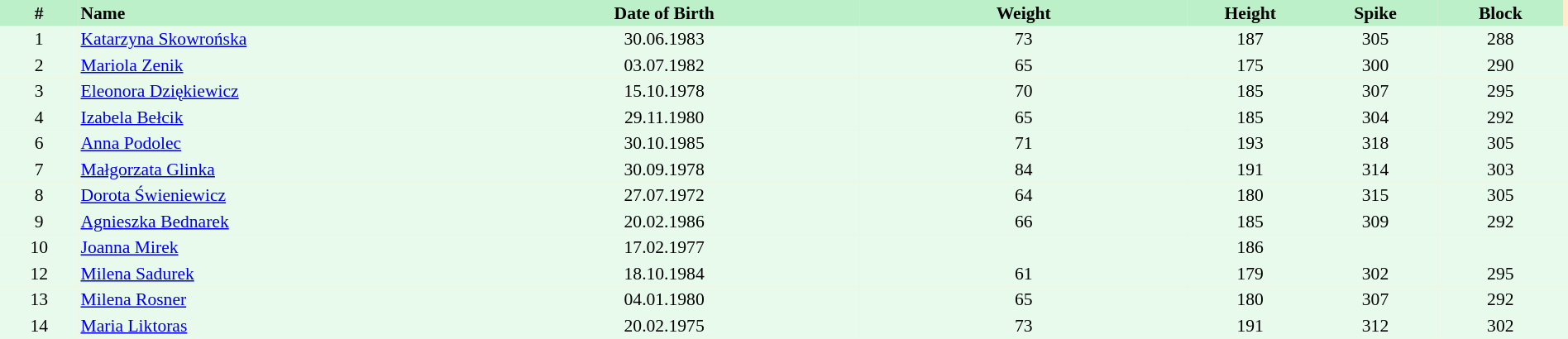<table border=0 cellpadding=2 cellspacing=0  |- bgcolor=#FFECCE style="text-align:center; font-size:90%;" width=100%>
<tr bgcolor=#BBF0C9>
<th width=5%>#</th>
<th width=25% align=left>Name</th>
<th width=25%>Date of Birth</th>
<th width=21%>Weight</th>
<th width=8%>Height</th>
<th width=8%>Spike</th>
<th width=8%>Block</th>
</tr>
<tr bgcolor=#E7FAEC>
<td>1</td>
<td align=left><a href='#'>Katarzyna Skowrońska</a></td>
<td>30.06.1983</td>
<td>73</td>
<td>187</td>
<td>305</td>
<td>288</td>
<td></td>
</tr>
<tr bgcolor=#E7FAEC>
<td>2</td>
<td align=left><a href='#'>Mariola Zenik</a></td>
<td>03.07.1982</td>
<td>65</td>
<td>175</td>
<td>300</td>
<td>290</td>
<td></td>
</tr>
<tr bgcolor=#E7FAEC>
<td>3</td>
<td align=left><a href='#'>Eleonora Dziękiewicz</a></td>
<td>15.10.1978</td>
<td>70</td>
<td>185</td>
<td>307</td>
<td>295</td>
<td></td>
</tr>
<tr bgcolor=#E7FAEC>
<td>4</td>
<td align=left><a href='#'>Izabela Bełcik</a></td>
<td>29.11.1980</td>
<td>65</td>
<td>185</td>
<td>304</td>
<td>292</td>
<td></td>
</tr>
<tr bgcolor=#E7FAEC>
<td>6</td>
<td align=left><a href='#'>Anna Podolec</a></td>
<td>30.10.1985</td>
<td>71</td>
<td>193</td>
<td>318</td>
<td>305</td>
<td></td>
</tr>
<tr bgcolor=#E7FAEC>
<td>7</td>
<td align=left><a href='#'>Małgorzata Glinka</a></td>
<td>30.09.1978</td>
<td>84</td>
<td>191</td>
<td>314</td>
<td>303</td>
<td></td>
</tr>
<tr bgcolor=#E7FAEC>
<td>8</td>
<td align=left><a href='#'>Dorota Świeniewicz</a></td>
<td>27.07.1972</td>
<td>64</td>
<td>180</td>
<td>315</td>
<td>305</td>
<td></td>
</tr>
<tr bgcolor=#E7FAEC>
<td>9</td>
<td align=left><a href='#'>Agnieszka Bednarek</a></td>
<td>20.02.1986</td>
<td>66</td>
<td>185</td>
<td>309</td>
<td>292</td>
<td></td>
</tr>
<tr bgcolor=#E7FAEC>
<td>10</td>
<td align=left><a href='#'>Joanna Mirek</a></td>
<td>17.02.1977</td>
<td></td>
<td>186</td>
<td></td>
<td></td>
<td></td>
</tr>
<tr bgcolor=#E7FAEC>
<td>12</td>
<td align=left><a href='#'>Milena Sadurek</a></td>
<td>18.10.1984</td>
<td>61</td>
<td>179</td>
<td>302</td>
<td>295</td>
<td></td>
</tr>
<tr bgcolor=#E7FAEC>
<td>13</td>
<td align=left><a href='#'>Milena Rosner</a></td>
<td>04.01.1980</td>
<td>65</td>
<td>180</td>
<td>307</td>
<td>292</td>
<td></td>
</tr>
<tr bgcolor=#E7FAEC>
<td>14</td>
<td align=left><a href='#'>Maria Liktoras</a></td>
<td>20.02.1975</td>
<td>73</td>
<td>191</td>
<td>312</td>
<td>302</td>
<td></td>
</tr>
</table>
